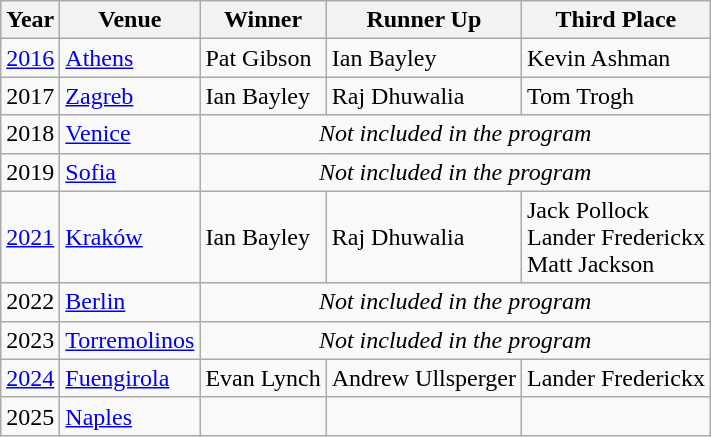<table class="wikitable" border="1">
<tr>
<th>Year</th>
<th>Venue</th>
<th>Winner</th>
<th>Runner Up</th>
<th>Third Place</th>
</tr>
<tr>
<td><a href='#'>2016</a></td>
<td> <a href='#'>Athens</a></td>
<td> Pat Gibson</td>
<td> Ian Bayley</td>
<td> Kevin Ashman</td>
</tr>
<tr>
<td>2017</td>
<td> <a href='#'>Zagreb</a></td>
<td> Ian Bayley</td>
<td> Raj Dhuwalia</td>
<td> Tom Trogh</td>
</tr>
<tr>
<td>2018</td>
<td> <a href='#'>Venice</a></td>
<td colspan=3 align=center><em>Not included in the program</em></td>
</tr>
<tr>
<td>2019</td>
<td> <a href='#'>Sofia</a></td>
<td colspan=3 align=center><em>Not included in the program</em></td>
</tr>
<tr>
<td><a href='#'>2021</a></td>
<td> <a href='#'>Kraków</a></td>
<td> Ian Bayley</td>
<td> Raj Dhuwalia</td>
<td> Jack Pollock <br>  Lander Frederickx <br>  Matt Jackson</td>
</tr>
<tr>
<td>2022</td>
<td> <a href='#'>Berlin</a></td>
<td colspan=3 align=center><em>Not included in the program</em></td>
</tr>
<tr>
<td>2023</td>
<td> <a href='#'>Torremolinos</a></td>
<td colspan=3 align=center><em>Not included in the program</em></td>
</tr>
<tr>
<td><a href='#'>2024</a></td>
<td> <a href='#'>Fuengirola</a></td>
<td> Evan Lynch</td>
<td> Andrew Ullsperger</td>
<td> Lander Frederickx</td>
</tr>
<tr>
<td>2025</td>
<td> <a href='#'>Naples</a></td>
<td></td>
<td></td>
<td></td>
</tr>
</table>
